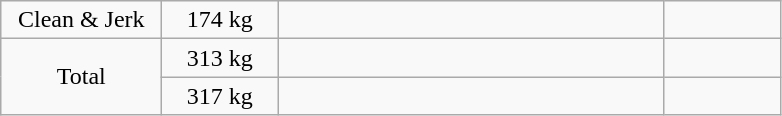<table class = "wikitable" style="text-align:center;">
<tr>
<td width=100>Clean & Jerk</td>
<td width=70>174 kg</td>
<td width=250 align=left></td>
<td width=70></td>
</tr>
<tr>
<td rowspan=2>Total</td>
<td>313 kg</td>
<td align=left></td>
<td></td>
</tr>
<tr>
<td>317 kg</td>
<td align=left></td>
<td></td>
</tr>
</table>
